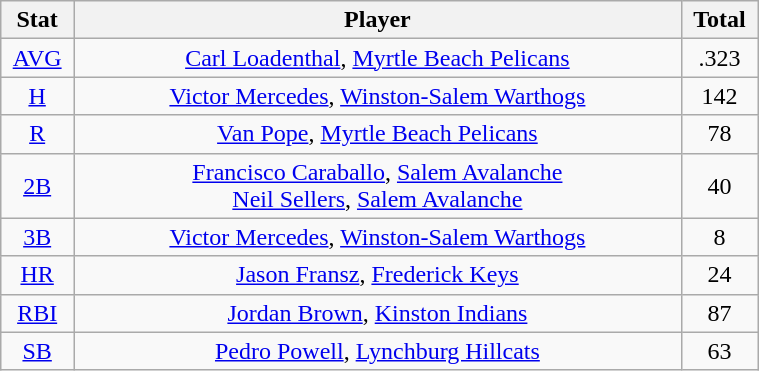<table class="wikitable" width="40%" style="text-align:center;">
<tr>
<th width="5%">Stat</th>
<th width="60%">Player</th>
<th width="5%">Total</th>
</tr>
<tr>
<td><a href='#'>AVG</a></td>
<td><a href='#'>Carl Loadenthal</a>, <a href='#'>Myrtle Beach Pelicans</a></td>
<td>.323</td>
</tr>
<tr>
<td><a href='#'>H</a></td>
<td><a href='#'>Victor Mercedes</a>, <a href='#'>Winston-Salem Warthogs</a></td>
<td>142</td>
</tr>
<tr>
<td><a href='#'>R</a></td>
<td><a href='#'>Van Pope</a>, <a href='#'>Myrtle Beach Pelicans</a></td>
<td>78</td>
</tr>
<tr>
<td><a href='#'>2B</a></td>
<td><a href='#'>Francisco Caraballo</a>, <a href='#'>Salem Avalanche</a> <br> <a href='#'>Neil Sellers</a>, <a href='#'>Salem Avalanche</a></td>
<td>40</td>
</tr>
<tr>
<td><a href='#'>3B</a></td>
<td><a href='#'>Victor Mercedes</a>, <a href='#'>Winston-Salem Warthogs</a></td>
<td>8</td>
</tr>
<tr>
<td><a href='#'>HR</a></td>
<td><a href='#'>Jason Fransz</a>, <a href='#'>Frederick Keys</a></td>
<td>24</td>
</tr>
<tr>
<td><a href='#'>RBI</a></td>
<td><a href='#'>Jordan Brown</a>, <a href='#'>Kinston Indians</a></td>
<td>87</td>
</tr>
<tr>
<td><a href='#'>SB</a></td>
<td><a href='#'>Pedro Powell</a>, <a href='#'>Lynchburg Hillcats</a></td>
<td>63</td>
</tr>
</table>
